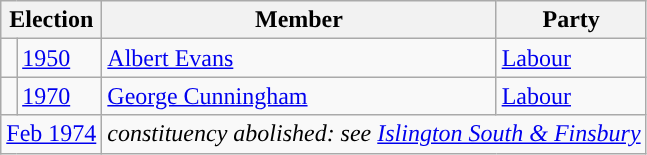<table class="wikitable">
<tr>
<th colspan="2">Election</th>
<th>Member</th>
<th>Party</th>
</tr>
<tr>
<td style="color:inherit;background-color: "></td>
<td><a href='#'>1950</a></td>
<td><a href='#'>Albert Evans</a></td>
<td><a href='#'>Labour</a></td>
</tr>
<tr>
<td style="color:inherit;background-color: "></td>
<td><a href='#'>1970</a></td>
<td><a href='#'>George Cunningham</a></td>
<td><a href='#'>Labour</a></td>
</tr>
<tr>
<td colspan="2" align="right"><a href='#'>Feb 1974</a></td>
<td colspan="2"><em>constituency abolished: see <a href='#'>Islington South & Finsbury</a></em></td>
</tr>
</table>
